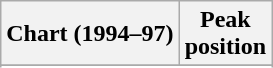<table class="wikitable sortable plainrowheaders" style="text-align:center">
<tr>
<th>Chart (1994–97)</th>
<th>Peak <br>position</th>
</tr>
<tr>
</tr>
<tr>
</tr>
<tr>
</tr>
</table>
